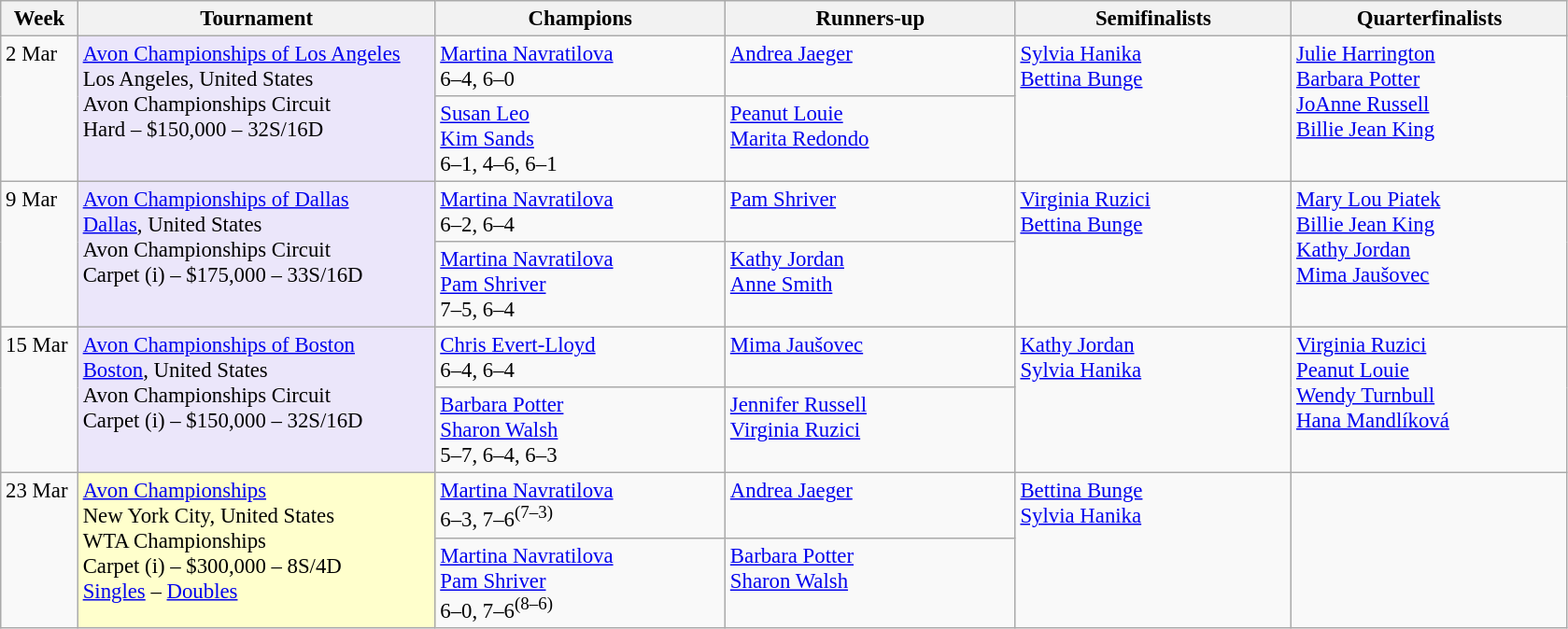<table class=wikitable style=font-size:95%>
<tr>
<th style="width:48px;">Week</th>
<th style="width:248px;">Tournament</th>
<th style="width:200px;">Champions</th>
<th style="width:200px;">Runners-up</th>
<th style="width:190px;">Semifinalists</th>
<th style="width:190px;">Quarterfinalists</th>
</tr>
<tr valign="top">
<td rowspan=2>2 Mar</td>
<td rowspan=2 style="background:#ebe6fa;"><a href='#'>Avon Championships of Los Angeles</a><br> Los Angeles, United States<br>Avon Championships Circuit<br>Hard – $150,000 – 32S/16D</td>
<td> <a href='#'>Martina Navratilova</a><br>6–4, 6–0</td>
<td> <a href='#'>Andrea Jaeger</a></td>
<td rowspan=2> <a href='#'>Sylvia Hanika</a><br> <a href='#'>Bettina Bunge</a></td>
<td rowspan=2> <a href='#'>Julie Harrington</a><br> <a href='#'>Barbara Potter</a><br>  <a href='#'>JoAnne Russell</a><br> <a href='#'>Billie Jean King</a></td>
</tr>
<tr valign="top">
<td> <a href='#'>Susan Leo</a><br> <a href='#'>Kim Sands</a><br> 6–1, 4–6, 6–1</td>
<td> <a href='#'>Peanut Louie</a><br> <a href='#'>Marita Redondo</a></td>
</tr>
<tr valign="top">
<td rowspan=2>9 Mar</td>
<td rowspan=2 style="background:#ebe6fa;"><a href='#'>Avon Championships of Dallas</a><br> <a href='#'>Dallas</a>, United States<br>Avon Championships Circuit<br>Carpet (i) – $175,000 – 33S/16D</td>
<td> <a href='#'>Martina Navratilova</a><br>6–2, 6–4</td>
<td> <a href='#'>Pam Shriver</a></td>
<td rowspan=2> <a href='#'>Virginia Ruzici</a><br> <a href='#'>Bettina Bunge</a></td>
<td rowspan=2> <a href='#'>Mary Lou Piatek</a><br> <a href='#'>Billie Jean King</a><br>  <a href='#'>Kathy Jordan</a><br> <a href='#'>Mima Jaušovec</a></td>
</tr>
<tr valign="top">
<td> <a href='#'>Martina Navratilova</a><br> <a href='#'>Pam Shriver</a><br> 7–5, 6–4</td>
<td> <a href='#'>Kathy Jordan</a><br> <a href='#'>Anne Smith</a></td>
</tr>
<tr valign="top">
<td rowspan=2>15 Mar</td>
<td rowspan=2 style="background:#ebe6fa;"><a href='#'>Avon Championships of Boston</a><br> <a href='#'>Boston</a>, United States<br>Avon Championships Circuit<br>Carpet (i) – $150,000 – 32S/16D</td>
<td> <a href='#'>Chris Evert-Lloyd</a><br>6–4, 6–4</td>
<td> <a href='#'>Mima Jaušovec</a></td>
<td rowspan=2> <a href='#'>Kathy Jordan</a><br> <a href='#'>Sylvia Hanika</a></td>
<td rowspan=2> <a href='#'>Virginia Ruzici</a><br> <a href='#'>Peanut Louie</a><br>  <a href='#'>Wendy Turnbull</a><br> <a href='#'>Hana Mandlíková</a></td>
</tr>
<tr valign="top">
<td> <a href='#'>Barbara Potter</a><br> <a href='#'>Sharon Walsh</a><br> 5–7, 6–4, 6–3</td>
<td> <a href='#'>Jennifer Russell</a><br> <a href='#'>Virginia Ruzici</a></td>
</tr>
<tr valign="top">
<td rowspan=2>23 Mar</td>
<td rowspan=2 style="background:#FFFFCC"><a href='#'>Avon Championships</a><br> New York City, United States<br>WTA Championships<br>Carpet (i) – $300,000 – 8S/4D <br><a href='#'>Singles</a> – <a href='#'>Doubles</a></td>
<td> <a href='#'>Martina Navratilova</a><br> 6–3, 7–6<sup>(7–3)</sup></td>
<td> <a href='#'>Andrea Jaeger</a></td>
<td rowspan=2> <a href='#'>Bettina Bunge</a><br>  <a href='#'>Sylvia Hanika</a></td>
<td rowspan=2></td>
</tr>
<tr valign="top">
<td> <a href='#'>Martina Navratilova</a><br> <a href='#'>Pam Shriver</a><br> 6–0, 7–6<sup>(8–6)</sup></td>
<td> <a href='#'>Barbara Potter</a><br> <a href='#'>Sharon Walsh</a></td>
</tr>
</table>
